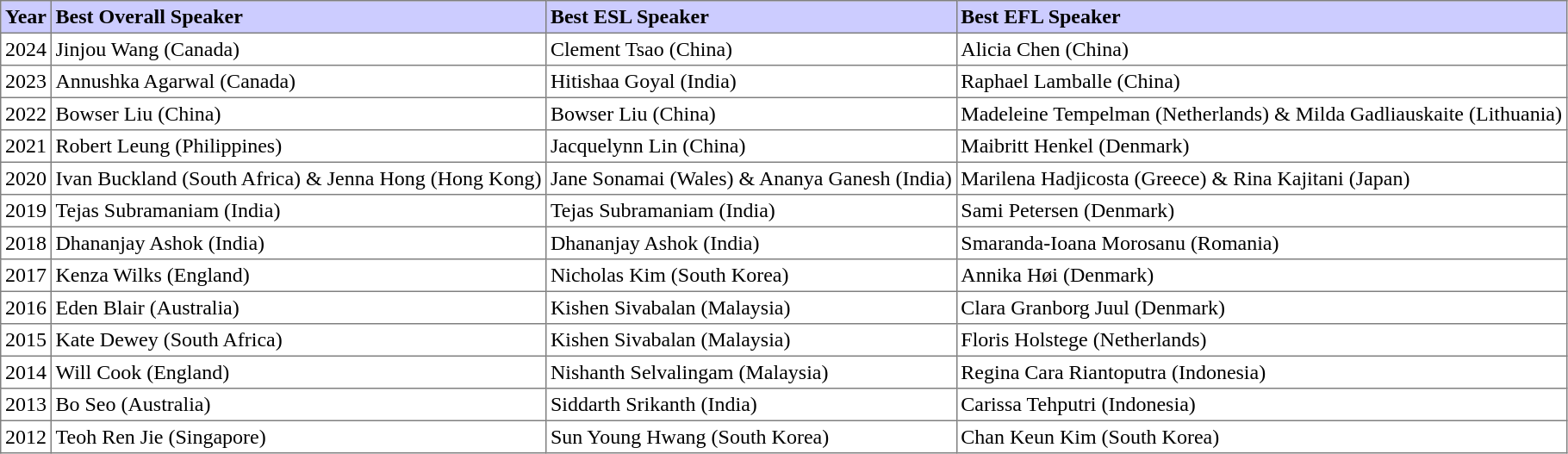<table border=1 cellpadding=3 style="border-collapse: collapse;">
<tr bgcolor="#ccccff">
<td><strong>Year</strong></td>
<td><strong>Best Overall Speaker</strong></td>
<td><strong>Best ESL Speaker</strong></td>
<td><strong>Best EFL Speaker</strong></td>
</tr>
<tr>
<td>2024</td>
<td>Jinjou Wang (Canada)</td>
<td>Clement Tsao (China)</td>
<td>Alicia Chen (China)</td>
</tr>
<tr>
<td>2023</td>
<td>Annushka Agarwal (Canada)</td>
<td>Hitishaa Goyal (India)</td>
<td>Raphael Lamballe (China)</td>
</tr>
<tr>
<td>2022</td>
<td>Bowser Liu (China)</td>
<td>Bowser Liu (China)</td>
<td>Madeleine Tempelman (Netherlands) & Milda Gadliauskaite (Lithuania)</td>
</tr>
<tr>
<td>2021</td>
<td>Robert Leung (Philippines)</td>
<td>Jacquelynn Lin (China)</td>
<td>Maibritt Henkel (Denmark)</td>
</tr>
<tr>
<td>2020</td>
<td>Ivan Buckland (South Africa) & Jenna Hong (Hong Kong)</td>
<td>Jane Sonamai (Wales) & Ananya Ganesh (India)</td>
<td>Marilena Hadjicosta (Greece) & Rina Kajitani (Japan)</td>
</tr>
<tr>
<td>2019</td>
<td>Tejas Subramaniam (India)</td>
<td>Tejas Subramaniam (India)</td>
<td>Sami Petersen (Denmark)</td>
</tr>
<tr>
<td>2018</td>
<td>Dhananjay Ashok (India)</td>
<td>Dhananjay Ashok (India)</td>
<td>Smaranda-Ioana Morosanu (Romania)</td>
</tr>
<tr>
<td>2017</td>
<td>Kenza Wilks (England)</td>
<td>Nicholas Kim (South Korea)</td>
<td>Annika Høi (Denmark)</td>
</tr>
<tr>
<td>2016</td>
<td>Eden Blair (Australia)</td>
<td>Kishen Sivabalan (Malaysia)</td>
<td>Clara Granborg Juul (Denmark)</td>
</tr>
<tr>
<td>2015</td>
<td>Kate Dewey (South Africa)</td>
<td>Kishen Sivabalan (Malaysia)</td>
<td>Floris Holstege (Netherlands)</td>
</tr>
<tr>
<td>2014</td>
<td>Will Cook (England)</td>
<td>Nishanth Selvalingam (Malaysia)</td>
<td>Regina Cara Riantoputra (Indonesia)</td>
</tr>
<tr>
<td>2013</td>
<td>Bo Seo (Australia)</td>
<td>Siddarth Srikanth (India)</td>
<td>Carissa Tehputri (Indonesia)</td>
</tr>
<tr>
<td>2012</td>
<td>Teoh Ren Jie (Singapore)</td>
<td>Sun Young Hwang (South Korea)</td>
<td>Chan Keun Kim (South Korea)</td>
</tr>
</table>
